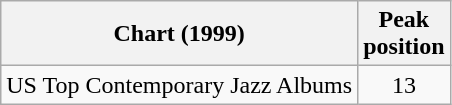<table class="wikitable">
<tr>
<th>Chart (1999)</th>
<th>Peak<br>position</th>
</tr>
<tr>
<td>US Top Contemporary Jazz Albums</td>
<td style="text-align:center">13</td>
</tr>
</table>
